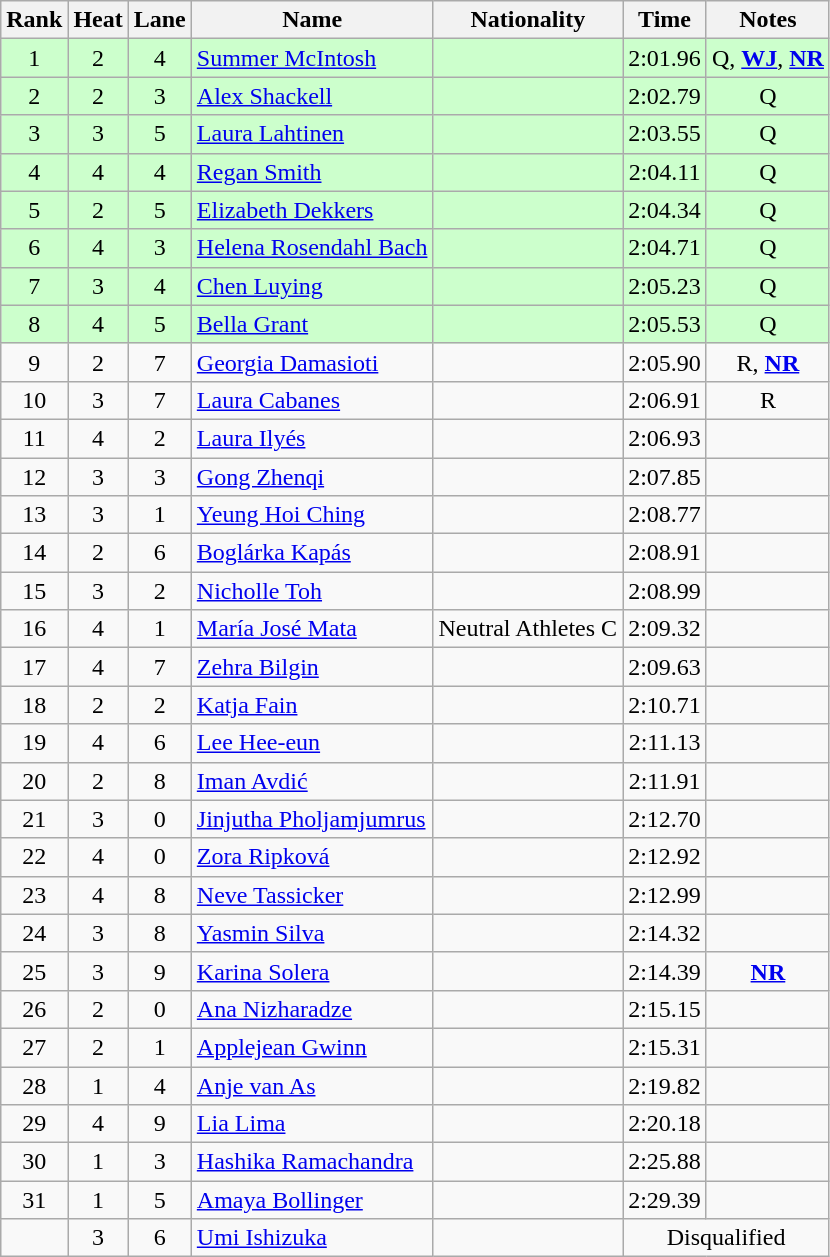<table class="wikitable sortable" style="text-align:center">
<tr>
<th>Rank</th>
<th>Heat</th>
<th>Lane</th>
<th>Name</th>
<th>Nationality</th>
<th><strong>Time</strong></th>
<th>Notes</th>
</tr>
<tr bgcolor=ccffcc>
<td>1</td>
<td>2</td>
<td>4</td>
<td align=left><a href='#'>Summer McIntosh</a></td>
<td align=left></td>
<td>2:01.96</td>
<td>Q, <strong><a href='#'>WJ</a></strong>, <strong><a href='#'>NR</a></strong></td>
</tr>
<tr bgcolor=ccffcc>
<td>2</td>
<td>2</td>
<td>3</td>
<td align=left><a href='#'>Alex Shackell</a></td>
<td align=left></td>
<td>2:02.79</td>
<td>Q</td>
</tr>
<tr bgcolor=ccffcc>
<td>3</td>
<td>3</td>
<td>5</td>
<td align=left><a href='#'>Laura Lahtinen</a></td>
<td align=left></td>
<td>2:03.55</td>
<td>Q</td>
</tr>
<tr bgcolor=ccffcc>
<td>4</td>
<td>4</td>
<td>4</td>
<td align=left><a href='#'>Regan Smith</a></td>
<td align=left></td>
<td>2:04.11</td>
<td>Q</td>
</tr>
<tr bgcolor=ccffcc>
<td>5</td>
<td>2</td>
<td>5</td>
<td align=left><a href='#'>Elizabeth Dekkers</a></td>
<td align=left></td>
<td>2:04.34</td>
<td>Q</td>
</tr>
<tr bgcolor=ccffcc>
<td>6</td>
<td>4</td>
<td>3</td>
<td align=left><a href='#'>Helena Rosendahl Bach</a></td>
<td align=left></td>
<td>2:04.71</td>
<td>Q</td>
</tr>
<tr bgcolor=ccffcc>
<td>7</td>
<td>3</td>
<td>4</td>
<td align=left><a href='#'>Chen Luying</a></td>
<td align=left></td>
<td>2:05.23</td>
<td>Q</td>
</tr>
<tr bgcolor=ccffcc>
<td>8</td>
<td>4</td>
<td>5</td>
<td align=left><a href='#'>Bella Grant</a></td>
<td align=left></td>
<td>2:05.53</td>
<td>Q</td>
</tr>
<tr>
<td>9</td>
<td>2</td>
<td>7</td>
<td align=left><a href='#'>Georgia Damasioti</a></td>
<td align=left></td>
<td>2:05.90</td>
<td>R, <strong><a href='#'>NR</a></strong></td>
</tr>
<tr>
<td>10</td>
<td>3</td>
<td>7</td>
<td align=left><a href='#'>Laura Cabanes</a></td>
<td align=left></td>
<td>2:06.91</td>
<td>R</td>
</tr>
<tr>
<td>11</td>
<td>4</td>
<td>2</td>
<td align=left><a href='#'>Laura Ilyés</a></td>
<td align=left></td>
<td>2:06.93</td>
<td></td>
</tr>
<tr>
<td>12</td>
<td>3</td>
<td>3</td>
<td align=left><a href='#'>Gong Zhenqi</a></td>
<td align=left></td>
<td>2:07.85</td>
<td></td>
</tr>
<tr>
<td>13</td>
<td>3</td>
<td>1</td>
<td align=left><a href='#'>Yeung Hoi Ching</a></td>
<td align=left></td>
<td>2:08.77</td>
<td></td>
</tr>
<tr>
<td>14</td>
<td>2</td>
<td>6</td>
<td align=left><a href='#'>Boglárka Kapás</a></td>
<td align=left></td>
<td>2:08.91</td>
<td></td>
</tr>
<tr>
<td>15</td>
<td>3</td>
<td>2</td>
<td align=left><a href='#'>Nicholle Toh</a></td>
<td align=left></td>
<td>2:08.99</td>
<td></td>
</tr>
<tr>
<td>16</td>
<td>4</td>
<td>1</td>
<td align=left><a href='#'>María José Mata</a></td>
<td align=left> Neutral Athletes C</td>
<td>2:09.32</td>
<td></td>
</tr>
<tr>
<td>17</td>
<td>4</td>
<td>7</td>
<td align=left><a href='#'>Zehra Bilgin</a></td>
<td align=left></td>
<td>2:09.63</td>
<td></td>
</tr>
<tr>
<td>18</td>
<td>2</td>
<td>2</td>
<td align=left><a href='#'>Katja Fain</a></td>
<td align=left></td>
<td>2:10.71</td>
<td></td>
</tr>
<tr>
<td>19</td>
<td>4</td>
<td>6</td>
<td align=left><a href='#'>Lee Hee-eun</a></td>
<td align=left></td>
<td>2:11.13</td>
<td></td>
</tr>
<tr>
<td>20</td>
<td>2</td>
<td>8</td>
<td align=left><a href='#'>Iman Avdić</a></td>
<td align=left></td>
<td>2:11.91</td>
<td></td>
</tr>
<tr>
<td>21</td>
<td>3</td>
<td>0</td>
<td align=left><a href='#'>Jinjutha Pholjamjumrus</a></td>
<td align=left></td>
<td>2:12.70</td>
<td></td>
</tr>
<tr>
<td>22</td>
<td>4</td>
<td>0</td>
<td align=left><a href='#'>Zora Ripková</a></td>
<td align=left></td>
<td>2:12.92</td>
<td></td>
</tr>
<tr>
<td>23</td>
<td>4</td>
<td>8</td>
<td align=left><a href='#'>Neve Tassicker</a></td>
<td align=left></td>
<td>2:12.99</td>
<td></td>
</tr>
<tr>
<td>24</td>
<td>3</td>
<td>8</td>
<td align=left><a href='#'>Yasmin Silva</a></td>
<td align=left></td>
<td>2:14.32</td>
<td></td>
</tr>
<tr>
<td>25</td>
<td>3</td>
<td>9</td>
<td align=left><a href='#'>Karina Solera</a></td>
<td align=left></td>
<td>2:14.39</td>
<td><strong><a href='#'>NR</a></strong></td>
</tr>
<tr>
<td>26</td>
<td>2</td>
<td>0</td>
<td align=left><a href='#'>Ana Nizharadze</a></td>
<td align=left></td>
<td>2:15.15</td>
<td></td>
</tr>
<tr>
<td>27</td>
<td>2</td>
<td>1</td>
<td align=left><a href='#'>Applejean Gwinn</a></td>
<td align=left></td>
<td>2:15.31</td>
<td></td>
</tr>
<tr>
<td>28</td>
<td>1</td>
<td>4</td>
<td align=left><a href='#'>Anje van As</a></td>
<td align=left></td>
<td>2:19.82</td>
<td></td>
</tr>
<tr>
<td>29</td>
<td>4</td>
<td>9</td>
<td align=left><a href='#'>Lia Lima</a></td>
<td align=left></td>
<td>2:20.18</td>
<td></td>
</tr>
<tr>
<td>30</td>
<td>1</td>
<td>3</td>
<td align=left><a href='#'>Hashika Ramachandra</a></td>
<td align=left></td>
<td>2:25.88</td>
<td></td>
</tr>
<tr>
<td>31</td>
<td>1</td>
<td>5</td>
<td align=left><a href='#'>Amaya Bollinger</a></td>
<td align=left></td>
<td>2:29.39</td>
<td></td>
</tr>
<tr>
<td></td>
<td>3</td>
<td>6</td>
<td align=left><a href='#'>Umi Ishizuka</a></td>
<td align=left></td>
<td colspan=2>Disqualified</td>
</tr>
</table>
